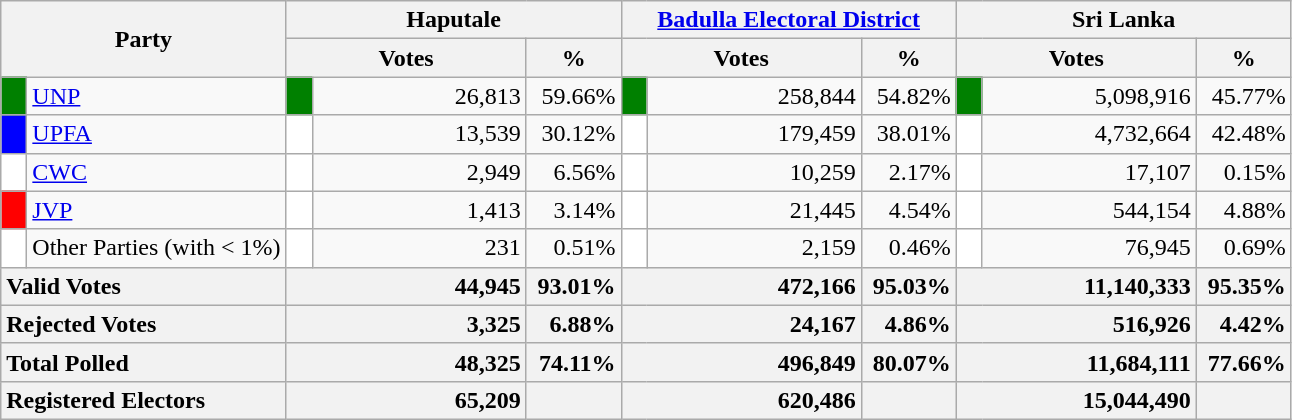<table class="wikitable">
<tr>
<th colspan="2" width="144px"rowspan="2">Party</th>
<th colspan="3" width="216px">Haputale</th>
<th colspan="3" width="216px"><a href='#'>Badulla Electoral District</a></th>
<th colspan="3" width="216px">Sri Lanka</th>
</tr>
<tr>
<th colspan="2" width="144px">Votes</th>
<th>%</th>
<th colspan="2" width="144px">Votes</th>
<th>%</th>
<th colspan="2" width="144px">Votes</th>
<th>%</th>
</tr>
<tr>
<td style="background-color:green;" width="10px"></td>
<td style="text-align:left;"><a href='#'>UNP</a></td>
<td style="background-color:green;" width="10px"></td>
<td style="text-align:right;">26,813</td>
<td style="text-align:right;">59.66%</td>
<td style="background-color:green;" width="10px"></td>
<td style="text-align:right;">258,844</td>
<td style="text-align:right;">54.82%</td>
<td style="background-color:green;" width="10px"></td>
<td style="text-align:right;">5,098,916</td>
<td style="text-align:right;">45.77%</td>
</tr>
<tr>
<td style="background-color:blue;" width="10px"></td>
<td style="text-align:left;"><a href='#'>UPFA</a></td>
<td style="background-color:white;" width="10px"></td>
<td style="text-align:right;">13,539</td>
<td style="text-align:right;">30.12%</td>
<td style="background-color:white;" width="10px"></td>
<td style="text-align:right;">179,459</td>
<td style="text-align:right;">38.01%</td>
<td style="background-color:white;" width="10px"></td>
<td style="text-align:right;">4,732,664</td>
<td style="text-align:right;">42.48%</td>
</tr>
<tr>
<td style="background-color:white;" width="10px"></td>
<td style="text-align:left;"><a href='#'>CWC</a></td>
<td style="background-color:white;" width="10px"></td>
<td style="text-align:right;">2,949</td>
<td style="text-align:right;">6.56%</td>
<td style="background-color:white;" width="10px"></td>
<td style="text-align:right;">10,259</td>
<td style="text-align:right;">2.17%</td>
<td style="background-color:white;" width="10px"></td>
<td style="text-align:right;">17,107</td>
<td style="text-align:right;">0.15%</td>
</tr>
<tr>
<td style="background-color:red;" width="10px"></td>
<td style="text-align:left;"><a href='#'>JVP</a></td>
<td style="background-color:white;" width="10px"></td>
<td style="text-align:right;">1,413</td>
<td style="text-align:right;">3.14%</td>
<td style="background-color:white;" width="10px"></td>
<td style="text-align:right;">21,445</td>
<td style="text-align:right;">4.54%</td>
<td style="background-color:white;" width="10px"></td>
<td style="text-align:right;">544,154</td>
<td style="text-align:right;">4.88%</td>
</tr>
<tr>
<td style="background-color:white;" width="10px"></td>
<td style="text-align:left;">Other Parties (with < 1%)</td>
<td style="background-color:white;" width="10px"></td>
<td style="text-align:right;">231</td>
<td style="text-align:right;">0.51%</td>
<td style="background-color:white;" width="10px"></td>
<td style="text-align:right;">2,159</td>
<td style="text-align:right;">0.46%</td>
<td style="background-color:white;" width="10px"></td>
<td style="text-align:right;">76,945</td>
<td style="text-align:right;">0.69%</td>
</tr>
<tr>
<th colspan="2" width="144px"style="text-align:left;">Valid Votes</th>
<th style="text-align:right;"colspan="2" width="144px">44,945</th>
<th style="text-align:right;">93.01%</th>
<th style="text-align:right;"colspan="2" width="144px">472,166</th>
<th style="text-align:right;">95.03%</th>
<th style="text-align:right;"colspan="2" width="144px">11,140,333</th>
<th style="text-align:right;">95.35%</th>
</tr>
<tr>
<th colspan="2" width="144px"style="text-align:left;">Rejected Votes</th>
<th style="text-align:right;"colspan="2" width="144px">3,325</th>
<th style="text-align:right;">6.88%</th>
<th style="text-align:right;"colspan="2" width="144px">24,167</th>
<th style="text-align:right;">4.86%</th>
<th style="text-align:right;"colspan="2" width="144px">516,926</th>
<th style="text-align:right;">4.42%</th>
</tr>
<tr>
<th colspan="2" width="144px"style="text-align:left;">Total Polled</th>
<th style="text-align:right;"colspan="2" width="144px">48,325</th>
<th style="text-align:right;">74.11%</th>
<th style="text-align:right;"colspan="2" width="144px">496,849</th>
<th style="text-align:right;">80.07%</th>
<th style="text-align:right;"colspan="2" width="144px">11,684,111</th>
<th style="text-align:right;">77.66%</th>
</tr>
<tr>
<th colspan="2" width="144px"style="text-align:left;">Registered Electors</th>
<th style="text-align:right;"colspan="2" width="144px">65,209</th>
<th></th>
<th style="text-align:right;"colspan="2" width="144px">620,486</th>
<th></th>
<th style="text-align:right;"colspan="2" width="144px">15,044,490</th>
<th></th>
</tr>
</table>
